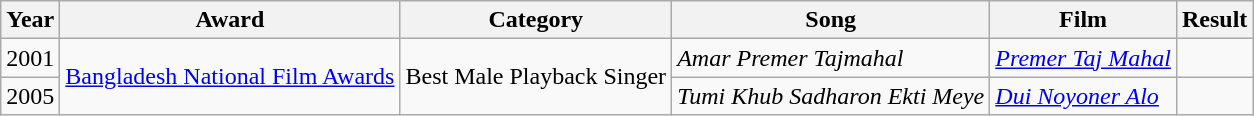<table class="wikitable sortable">
<tr>
<th>Year</th>
<th>Award</th>
<th>Category</th>
<th>Song</th>
<th>Film</th>
<th>Result</th>
</tr>
<tr>
<td>2001</td>
<td rowspan="3"><a href='#'>Bangladesh National Film Awards</a></td>
<td rowspan="3">Best Male Playback Singer</td>
<td><em>Amar Premer Tajmahal</em></td>
<td><em><a href='#'>Premer Taj Mahal</a></em></td>
<td></td>
</tr>
<tr>
<td>2005</td>
<td><em>Tumi Khub Sadharon Ekti Meye</em></td>
<td><em><a href='#'>Dui Noyoner Alo</a></em></td>
<td></td>
</tr>
</table>
